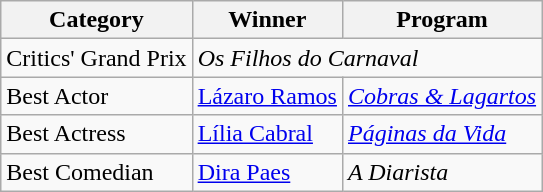<table class="wikitable">
<tr>
<th>Category</th>
<th>Winner</th>
<th>Program</th>
</tr>
<tr>
<td>Critics' Grand Prix</td>
<td colspan="2"><em>Os Filhos do Carnaval</em></td>
</tr>
<tr>
<td>Best Actor</td>
<td><a href='#'>Lázaro Ramos</a></td>
<td><em><a href='#'>Cobras & Lagartos</a></em></td>
</tr>
<tr>
<td>Best Actress</td>
<td><a href='#'>Lília Cabral</a></td>
<td><em><a href='#'>Páginas da Vida</a></em></td>
</tr>
<tr>
<td>Best Comedian</td>
<td><a href='#'>Dira Paes</a></td>
<td><em>A Diarista</em></td>
</tr>
</table>
